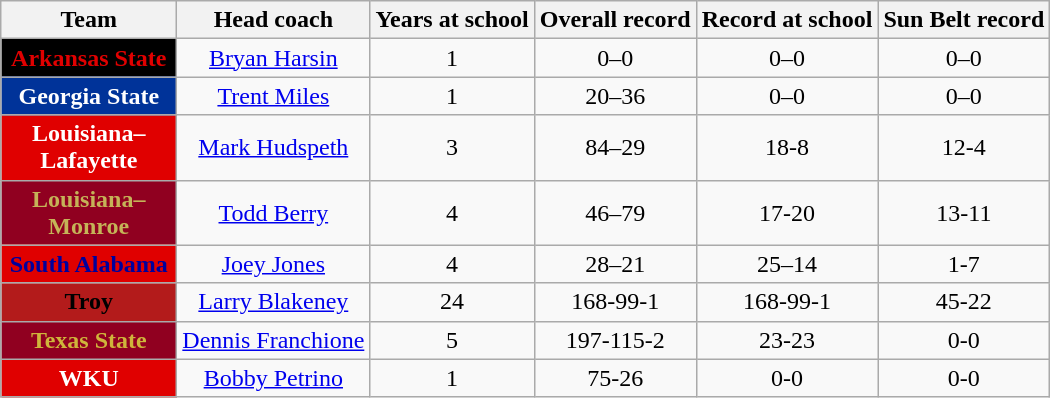<table class="wikitable sortable" style="text-align: center;">
<tr>
<th style="width:110px;">Team</th>
<th>Head coach</th>
<th>Years at school</th>
<th>Overall record</th>
<th>Record at school</th>
<th>Sun Belt record</th>
</tr>
<tr>
<th style="background:#000; color:#e00000;">Arkansas State</th>
<td><a href='#'>Bryan Harsin</a></td>
<td>1</td>
<td>0–0</td>
<td>0–0</td>
<td>0–0</td>
</tr>
<tr>
<th style="background:#039; color:white;">Georgia State</th>
<td><a href='#'>Trent Miles</a></td>
<td>1</td>
<td>20–36</td>
<td>0–0</td>
<td>0–0</td>
</tr>
<tr>
<th style="background:#e00000; color:#fff;">Louisiana–Lafayette</th>
<td><a href='#'>Mark Hudspeth</a></td>
<td>3</td>
<td>84–29</td>
<td>18-8</td>
<td>12-4</td>
</tr>
<tr>
<th style="background:#900020; color:#C5B358;">Louisiana–Monroe</th>
<td><a href='#'>Todd Berry</a></td>
<td>4</td>
<td>46–79</td>
<td>17-20</td>
<td>13-11</td>
</tr>
<tr>
<th style="background:#e00000; color:#00009C;">South Alabama</th>
<td><a href='#'>Joey Jones</a></td>
<td>4</td>
<td>28–21</td>
<td>25–14</td>
<td>1-7</td>
</tr>
<tr>
<th style="background:#b31b1b; color:#000;">Troy</th>
<td><a href='#'>Larry Blakeney</a></td>
<td>24</td>
<td>168-99-1</td>
<td>168-99-1</td>
<td>45-22</td>
</tr>
<tr>
<th style="background:#900020; color:#CFB53B;">Texas State</th>
<td><a href='#'>Dennis Franchione</a></td>
<td>5</td>
<td>197-115-2</td>
<td>23-23</td>
<td>0-0</td>
</tr>
<tr>
<th style="background:#e00000; color:#fff;">WKU</th>
<td><a href='#'>Bobby Petrino</a></td>
<td>1</td>
<td>75-26</td>
<td>0-0</td>
<td>0-0</td>
</tr>
</table>
